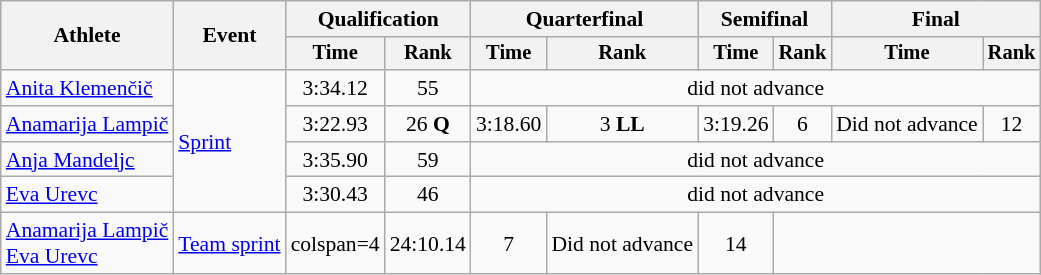<table class=wikitable style="font-size:90%; text-align:center">
<tr>
<th rowspan=2>Athlete</th>
<th rowspan=2>Event</th>
<th colspan=2>Qualification</th>
<th colspan=2>Quarterfinal</th>
<th colspan=2>Semifinal</th>
<th colspan=2>Final</th>
</tr>
<tr style=font-size:95%>
<th>Time</th>
<th>Rank</th>
<th>Time</th>
<th>Rank</th>
<th>Time</th>
<th>Rank</th>
<th>Time</th>
<th>Rank</th>
</tr>
<tr>
<td align=left><a href='#'>Anita Klemenčič</a></td>
<td align=left rowspan=4><a href='#'>Sprint</a></td>
<td>3:34.12</td>
<td>55</td>
<td colspan=6>did not advance</td>
</tr>
<tr>
<td align=left><a href='#'>Anamarija Lampič</a></td>
<td>3:22.93</td>
<td>26 <strong>Q</strong></td>
<td>3:18.60</td>
<td>3 <strong>LL</strong></td>
<td>3:19.26</td>
<td>6</td>
<td>Did not advance</td>
<td>12</td>
</tr>
<tr>
<td align=left><a href='#'>Anja Mandeljc</a></td>
<td>3:35.90</td>
<td>59</td>
<td colspan=6>did not advance</td>
</tr>
<tr>
<td align=left><a href='#'>Eva Urevc</a></td>
<td>3:30.43</td>
<td>46</td>
<td colspan=6>did not advance</td>
</tr>
<tr>
<td align=left><a href='#'>Anamarija Lampič</a><br><a href='#'>Eva Urevc</a></td>
<td align=left><a href='#'>Team sprint</a></td>
<td>colspan=4 </td>
<td>24:10.14</td>
<td>7</td>
<td>Did not advance</td>
<td>14</td>
</tr>
</table>
